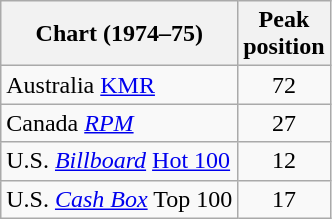<table class="wikitable sortable">
<tr>
<th align="left">Chart (1974–75)</th>
<th align="left">Peak<br>position</th>
</tr>
<tr>
<td align="left">Australia <a href='#'>KMR</a></td>
<td style="text-align:center;">72</td>
</tr>
<tr>
<td align="left">Canada <a href='#'><em>RPM</em></a></td>
<td style="text-align:center;">27</td>
</tr>
<tr>
<td align="left">U.S. <em><a href='#'>Billboard</a></em> <a href='#'>Hot 100</a></td>
<td style="text-align:center;">12</td>
</tr>
<tr>
<td align="left">U.S. <em><a href='#'>Cash Box</a></em> Top 100</td>
<td style="text-align:center;">17</td>
</tr>
</table>
